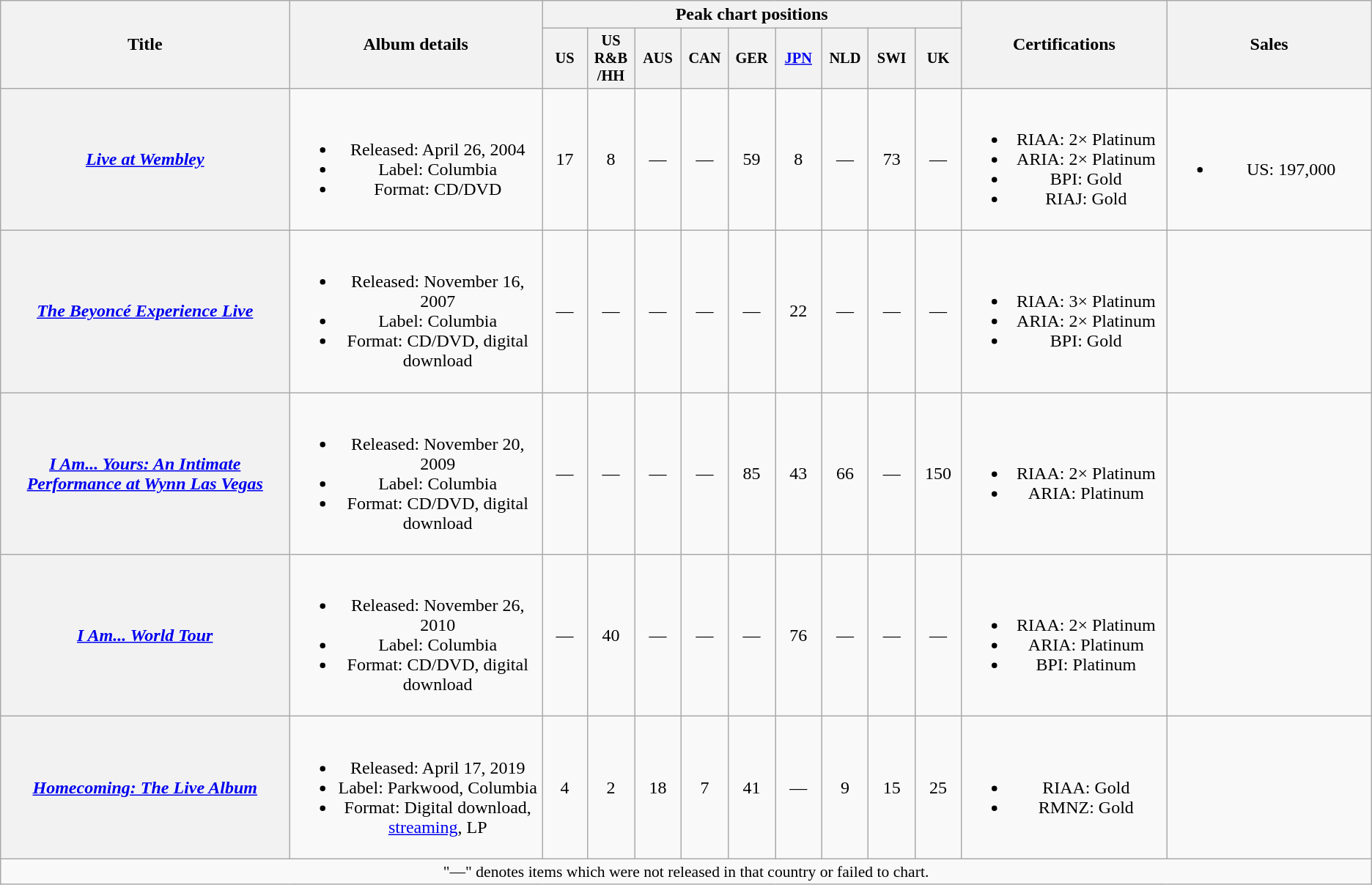<table class="wikitable plainrowheaders" style="text-align:center;" border="1">
<tr>
<th scope="col" rowspan="2" style="width:17.5em;">Title</th>
<th scope="col" rowspan="2" style="width:15em;">Album details</th>
<th scope="col" colspan="9">Peak chart positions</th>
<th scope="col" rowspan="2" style="width:12em;">Certifications</th>
<th scope="col" rowspan="2" style="width:12em;">Sales</th>
</tr>
<tr>
<th scope="col" style="width:2.75em;font-size:85%;">US<br></th>
<th scope="col" style="width:2.75em;font-size:85%;">US<br>R&B<br>/HH<br></th>
<th scope="col" style="width:2.75em;font-size:85%;">AUS<br></th>
<th scope="col" style="width:2.75em;font-size:85%;">CAN<br></th>
<th scope="col" style="width:2.75em;font-size:85%;">GER<br></th>
<th scope="col" style="width:2.75em;font-size:85%;"><a href='#'>JPN</a><br></th>
<th scope="col" style="width:2.75em;font-size:85%;">NLD<br></th>
<th scope="col" style="width:2.75em;font-size:85%;">SWI<br></th>
<th scope="col" style="width:2.75em;font-size:85%;">UK<br></th>
</tr>
<tr>
<th scope="row"><em><a href='#'>Live at Wembley</a></em></th>
<td><br><ul><li>Released: April 26, 2004</li><li>Label: Columbia</li><li>Format: CD/DVD</li></ul></td>
<td>17</td>
<td>8</td>
<td>—</td>
<td>—</td>
<td>59</td>
<td>8</td>
<td>—</td>
<td>73</td>
<td>—</td>
<td><br><ul><li>RIAA: 2× Platinum</li><li>ARIA: 2× Platinum</li><li>BPI: Gold</li><li>RIAJ: Gold</li></ul></td>
<td><br><ul><li>US: 197,000</li></ul></td>
</tr>
<tr>
<th scope="row"><em><a href='#'>The Beyoncé Experience Live</a></em></th>
<td><br><ul><li>Released: November 16, 2007</li><li>Label: Columbia</li><li>Format: CD/DVD, digital download</li></ul></td>
<td>—</td>
<td>—</td>
<td>—</td>
<td>—</td>
<td>—</td>
<td>22</td>
<td>—</td>
<td>—</td>
<td>—</td>
<td><br><ul><li>RIAA: 3× Platinum</li><li>ARIA: 2× Platinum</li><li>BPI: Gold</li></ul></td>
<td></td>
</tr>
<tr>
<th scope="row"><em><a href='#'>I Am... Yours: An Intimate<br>Performance at Wynn Las Vegas</a></em></th>
<td><br><ul><li>Released: November 20, 2009</li><li>Label: Columbia</li><li>Format: CD/DVD, digital download</li></ul></td>
<td>—</td>
<td>—</td>
<td>—</td>
<td>—</td>
<td>85</td>
<td>43</td>
<td>66</td>
<td>—</td>
<td>150</td>
<td><br><ul><li>RIAA: 2× Platinum</li><li>ARIA: Platinum</li></ul></td>
<td></td>
</tr>
<tr>
<th scope="row"><em><a href='#'>I Am... World Tour</a></em></th>
<td><br><ul><li>Released: November 26, 2010</li><li>Label: Columbia</li><li>Format: CD/DVD, digital download</li></ul></td>
<td>—</td>
<td>40</td>
<td>—</td>
<td>—</td>
<td>—</td>
<td>76</td>
<td>—</td>
<td>—</td>
<td>—</td>
<td><br><ul><li>RIAA: 2× Platinum</li><li>ARIA: Platinum</li><li>BPI: Platinum</li></ul></td>
<td></td>
</tr>
<tr>
<th scope="row"><em><a href='#'>Homecoming: The Live Album</a></em></th>
<td><br><ul><li>Released: April 17, 2019</li><li>Label: Parkwood, Columbia</li><li>Format: Digital download, <a href='#'>streaming</a>, LP</li></ul></td>
<td>4</td>
<td>2</td>
<td>18</td>
<td>7</td>
<td>41</td>
<td>—</td>
<td>9</td>
<td>15</td>
<td>25</td>
<td><br><ul><li>RIAA: Gold</li><li>RMNZ: Gold</li></ul></td>
<td></td>
</tr>
<tr>
<td colspan="13" style="font-size:90%;">"—" denotes items which were not released in that country or failed to chart.</td>
</tr>
</table>
